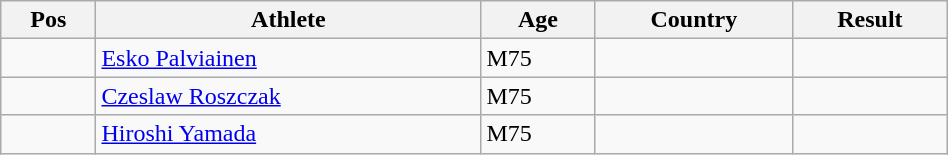<table class="wikitable"  style="text-align:center; width:50%;">
<tr>
<th>Pos</th>
<th>Athlete</th>
<th>Age</th>
<th>Country</th>
<th>Result</th>
</tr>
<tr>
<td align=center></td>
<td align=left><a href='#'>Esko Palviainen</a></td>
<td align=left>M75</td>
<td align=left></td>
<td></td>
</tr>
<tr>
<td align=center></td>
<td align=left><a href='#'>Czeslaw Roszczak</a></td>
<td align=left>M75</td>
<td align=left></td>
<td></td>
</tr>
<tr>
<td align=center></td>
<td align=left><a href='#'>Hiroshi Yamada</a></td>
<td align=left>M75</td>
<td align=left></td>
<td></td>
</tr>
</table>
